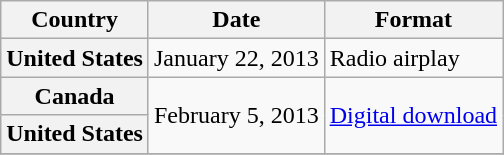<table class="wikitable plainrowheaders">
<tr>
<th scope="col">Country</th>
<th scope="col">Date</th>
<th scope="col">Format</th>
</tr>
<tr>
<th scope= "row">United States</th>
<td>January 22, 2013</td>
<td>Radio airplay</td>
</tr>
<tr>
<th scope="row">Canada</th>
<td rowspan="2">February 5, 2013</td>
<td rowspan="2"><a href='#'>Digital download</a></td>
</tr>
<tr>
<th scope= "row">United States</th>
</tr>
<tr>
</tr>
</table>
